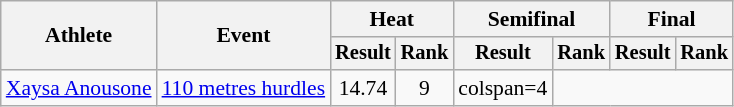<table class="wikitable" style="font-size:90%">
<tr>
<th rowspan="2">Athlete</th>
<th rowspan="2">Event</th>
<th colspan="2">Heat</th>
<th colspan="2">Semifinal</th>
<th colspan="2">Final</th>
</tr>
<tr style="font-size:95%">
<th>Result</th>
<th>Rank</th>
<th>Result</th>
<th>Rank</th>
<th>Result</th>
<th>Rank</th>
</tr>
<tr style=text-align:center>
<td style=text-align:left><a href='#'>Xaysa Anousone</a></td>
<td style=text-align:left><a href='#'>110 metres hurdles</a></td>
<td>14.74</td>
<td>9</td>
<td>colspan=4 </td>
</tr>
</table>
